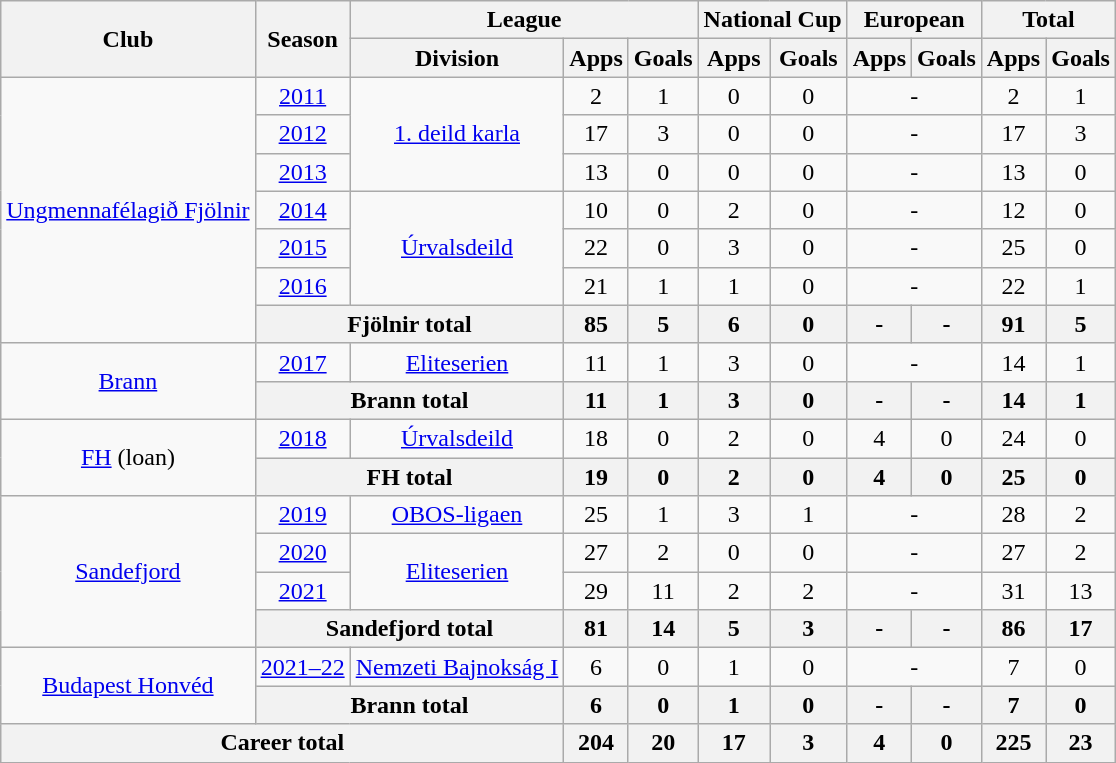<table class="wikitable" style="text-align:center">
<tr>
<th rowspan="2">Club</th>
<th rowspan="2">Season</th>
<th colspan="3">League</th>
<th colspan="2">National Cup</th>
<th colspan="2">European</th>
<th colspan="2">Total</th>
</tr>
<tr>
<th>Division</th>
<th>Apps</th>
<th>Goals</th>
<th>Apps</th>
<th>Goals</th>
<th>Apps</th>
<th>Goals</th>
<th>Apps</th>
<th>Goals</th>
</tr>
<tr>
<td rowspan="7"><a href='#'>Ungmennafélagið Fjölnir</a></td>
<td><a href='#'>2011</a></td>
<td rowspan="3"><a href='#'>1. deild karla</a></td>
<td>2</td>
<td>1</td>
<td>0</td>
<td>0</td>
<td colspan="2">-</td>
<td>2</td>
<td>1</td>
</tr>
<tr>
<td><a href='#'>2012</a></td>
<td>17</td>
<td>3</td>
<td>0</td>
<td>0</td>
<td colspan="2">-</td>
<td>17</td>
<td>3</td>
</tr>
<tr>
<td><a href='#'>2013</a></td>
<td>13</td>
<td>0</td>
<td>0</td>
<td>0</td>
<td colspan="2">-</td>
<td>13</td>
<td>0</td>
</tr>
<tr>
<td><a href='#'>2014</a></td>
<td rowspan="3"><a href='#'>Úrvalsdeild</a></td>
<td>10</td>
<td>0</td>
<td>2</td>
<td>0</td>
<td colspan="2">-</td>
<td>12</td>
<td>0</td>
</tr>
<tr>
<td><a href='#'>2015</a></td>
<td>22</td>
<td>0</td>
<td>3</td>
<td>0</td>
<td colspan="2">-</td>
<td>25</td>
<td>0</td>
</tr>
<tr>
<td><a href='#'>2016</a></td>
<td>21</td>
<td>1</td>
<td>1</td>
<td>0</td>
<td colspan="2">-</td>
<td>22</td>
<td>1</td>
</tr>
<tr>
<th colspan="2">Fjölnir total</th>
<th>85</th>
<th>5</th>
<th>6</th>
<th>0</th>
<th>-</th>
<th>-</th>
<th>91</th>
<th>5</th>
</tr>
<tr>
<td rowspan="2"><a href='#'>Brann</a></td>
<td><a href='#'>2017</a></td>
<td rowspan="1"><a href='#'>Eliteserien</a></td>
<td>11</td>
<td>1</td>
<td>3</td>
<td>0</td>
<td colspan="2">-</td>
<td>14</td>
<td>1</td>
</tr>
<tr>
<th colspan="2">Brann total</th>
<th>11</th>
<th>1</th>
<th>3</th>
<th>0</th>
<th>-</th>
<th>-</th>
<th>14</th>
<th>1</th>
</tr>
<tr>
<td rowspan="2"><a href='#'>FH</a> (loan)</td>
<td><a href='#'>2018</a></td>
<td rowspan="1"><a href='#'>Úrvalsdeild</a></td>
<td>18</td>
<td>0</td>
<td>2</td>
<td>0</td>
<td>4</td>
<td>0</td>
<td>24</td>
<td>0</td>
</tr>
<tr>
<th colspan="2">FH total</th>
<th>19</th>
<th>0</th>
<th>2</th>
<th>0</th>
<th>4</th>
<th>0</th>
<th>25</th>
<th>0</th>
</tr>
<tr>
<td rowspan="4"><a href='#'>Sandefjord</a></td>
<td><a href='#'>2019</a></td>
<td rowspan="1"><a href='#'>OBOS-ligaen</a></td>
<td>25</td>
<td>1</td>
<td>3</td>
<td>1</td>
<td colspan="2">-</td>
<td>28</td>
<td>2</td>
</tr>
<tr>
<td><a href='#'>2020</a></td>
<td rowspan="2"><a href='#'>Eliteserien</a></td>
<td>27</td>
<td>2</td>
<td>0</td>
<td>0</td>
<td colspan="2">-</td>
<td>27</td>
<td>2</td>
</tr>
<tr>
<td><a href='#'>2021</a></td>
<td>29</td>
<td>11</td>
<td>2</td>
<td>2</td>
<td colspan="2">-</td>
<td>31</td>
<td>13</td>
</tr>
<tr>
<th colspan="2">Sandefjord total</th>
<th>81</th>
<th>14</th>
<th>5</th>
<th>3</th>
<th>-</th>
<th>-</th>
<th>86</th>
<th>17</th>
</tr>
<tr>
<td rowspan="2"><a href='#'>Budapest Honvéd</a></td>
<td><a href='#'>2021–22</a></td>
<td rowspan="1"><a href='#'>Nemzeti Bajnokság I</a></td>
<td>6</td>
<td>0</td>
<td>1</td>
<td>0</td>
<td colspan="2">-</td>
<td>7</td>
<td>0</td>
</tr>
<tr>
<th colspan="2">Brann total</th>
<th>6</th>
<th>0</th>
<th>1</th>
<th>0</th>
<th>-</th>
<th>-</th>
<th>7</th>
<th>0</th>
</tr>
<tr>
<th colspan="3">Career total</th>
<th>204</th>
<th>20</th>
<th>17</th>
<th>3</th>
<th>4</th>
<th>0</th>
<th>225</th>
<th>23</th>
</tr>
</table>
